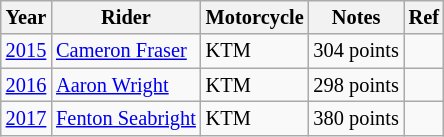<table class="wikitable" style="font-size: 85%">
<tr>
<th>Year</th>
<th>Rider</th>
<th>Motorcycle</th>
<th>Notes</th>
<th>Ref</th>
</tr>
<tr>
<td><a href='#'>2015</a></td>
<td><a href='#'>Cameron Fraser</a></td>
<td>KTM</td>
<td>304 points</td>
<td></td>
</tr>
<tr>
<td><a href='#'>2016</a></td>
<td><a href='#'>Aaron Wright</a></td>
<td>KTM</td>
<td>298 points</td>
<td></td>
</tr>
<tr>
<td><a href='#'>2017</a></td>
<td><a href='#'>Fenton Seabright</a></td>
<td>KTM</td>
<td>380 points</td>
<td></td>
</tr>
</table>
